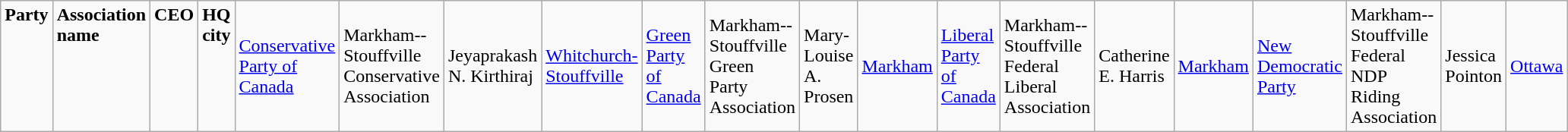<table class="wikitable">
<tr>
<td colspan="2" rowspan="1" align="left" valign="top"><strong>Party</strong></td>
<td valign="top"><strong>Association name</strong></td>
<td valign="top"><strong>CEO</strong></td>
<td valign="top"><strong>HQ city</strong><br></td>
<td><a href='#'>Conservative Party of Canada</a></td>
<td>Markham--Stouffville Conservative Association</td>
<td>Jeyaprakash N. Kirthiraj</td>
<td><a href='#'>Whitchurch-Stouffville</a><br></td>
<td><a href='#'>Green Party of Canada</a></td>
<td>Markham--Stouffville Green Party Association</td>
<td>Mary-Louise A. Prosen</td>
<td><a href='#'>Markham</a><br></td>
<td><a href='#'>Liberal Party of Canada</a></td>
<td>Markham--Stouffville Federal Liberal Association</td>
<td>Catherine E. Harris</td>
<td><a href='#'>Markham</a><br></td>
<td><a href='#'>New Democratic Party</a></td>
<td>Markham--Stouffville Federal NDP Riding Association</td>
<td>Jessica Pointon</td>
<td><a href='#'>Ottawa</a></td>
</tr>
</table>
